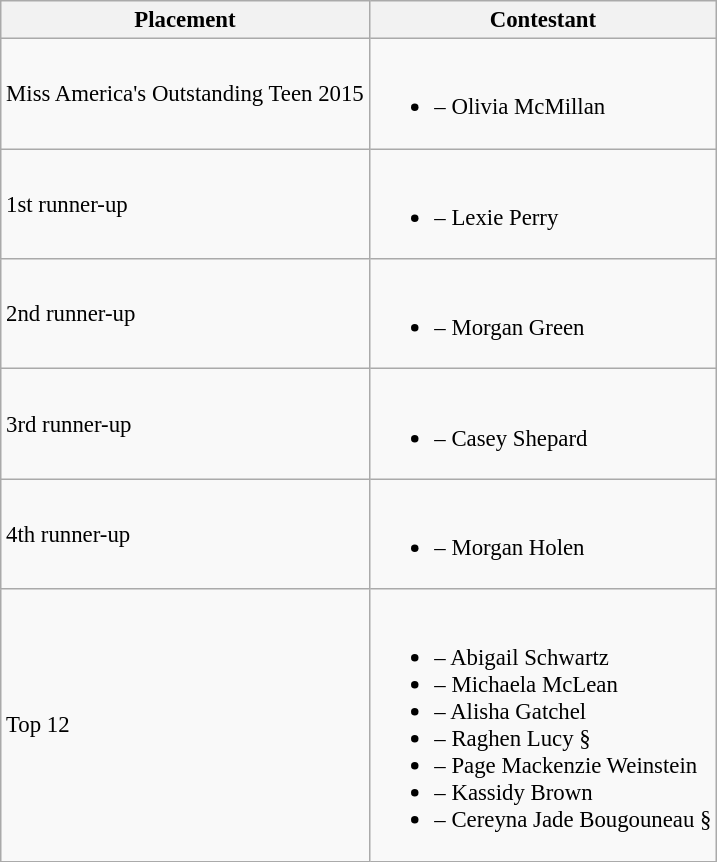<table class="wikitable sortable" style="font-size: 95%;">
<tr>
<th>Placement</th>
<th>Contestant</th>
</tr>
<tr>
<td>Miss America's Outstanding Teen 2015</td>
<td><br><ul><li> – Olivia McMillan</li></ul></td>
</tr>
<tr>
<td>1st runner-up</td>
<td><br><ul><li> – Lexie Perry</li></ul></td>
</tr>
<tr>
<td>2nd runner-up</td>
<td><br><ul><li> – Morgan Green</li></ul></td>
</tr>
<tr>
<td>3rd runner-up</td>
<td><br><ul><li> – Casey Shepard</li></ul></td>
</tr>
<tr>
<td>4th runner-up</td>
<td><br><ul><li> – Morgan Holen</li></ul></td>
</tr>
<tr>
<td>Top 12</td>
<td><br><ul><li> – Abigail Schwartz</li><li> – Michaela McLean</li><li> – Alisha Gatchel</li><li> – Raghen Lucy §</li><li> – Page Mackenzie Weinstein</li><li> – Kassidy Brown</li><li> – Cereyna Jade Bougouneau §</li></ul></td>
</tr>
</table>
